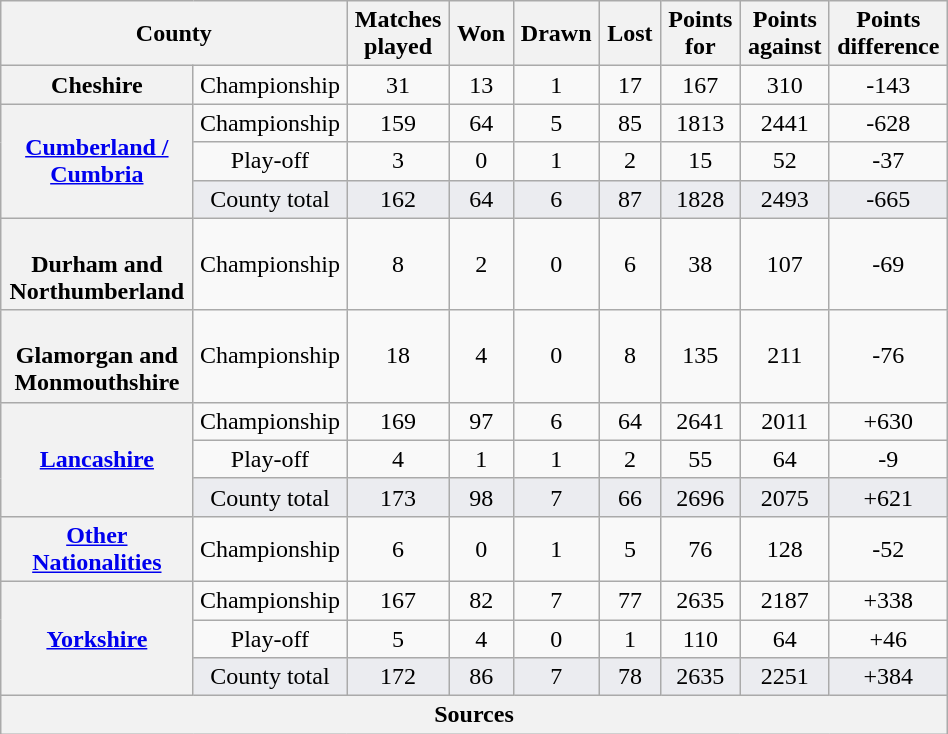<table class="wikitable " style="text-align: center; width: 50%">
<tr>
<th scope="col" style="width: 10%;"  colspan=2>County</th>
<th scope="col" style="width: 5%;">Matches played</th>
<th scope="col" style="width: 5%;">Won</th>
<th scope="col" style="width: 5%;">Drawn</th>
<th scope="col" style="width: 5%;">Lost</th>
<th scope="col" style="width: 5%;">Points for</th>
<th scope="col" style="width: 5%;">Points against</th>
<th scope="col" style="width: 5%;">Points difference</th>
</tr>
<tr>
<th scope="row"> Cheshire</th>
<td>Championship</td>
<td>31</td>
<td>13</td>
<td>1</td>
<td>17</td>
<td>167</td>
<td>310</td>
<td>-143</td>
</tr>
<tr>
<th scope="row" rowspan=3> <a href='#'>Cumberland / Cumbria</a></th>
<td>Championship</td>
<td>159</td>
<td>64</td>
<td>5</td>
<td>85</td>
<td>1813</td>
<td>2441</td>
<td>-628</td>
</tr>
<tr>
<td>Play-off</td>
<td>3</td>
<td>0</td>
<td>1</td>
<td>2</td>
<td>15</td>
<td>52</td>
<td>-37</td>
</tr>
<tr style="background: #ebecf0;">
<td>County total</td>
<td>162</td>
<td>64</td>
<td>6</td>
<td>87</td>
<td>1828</td>
<td>2493</td>
<td>-665</td>
</tr>
<tr>
<th scope="row"><br>Durham and Northumberland</th>
<td>Championship</td>
<td>8</td>
<td>2</td>
<td>0</td>
<td>6</td>
<td>38</td>
<td>107</td>
<td>-69</td>
</tr>
<tr>
<th scope="row"><br>Glamorgan and Monmouthshire</th>
<td>Championship</td>
<td>18</td>
<td>4</td>
<td>0</td>
<td>8</td>
<td>135</td>
<td>211</td>
<td>-76</td>
</tr>
<tr>
<th scope="row" rowspan=3> <a href='#'>Lancashire</a></th>
<td>Championship</td>
<td>169</td>
<td>97</td>
<td>6</td>
<td>64</td>
<td>2641</td>
<td>2011</td>
<td>+630</td>
</tr>
<tr>
<td>Play-off</td>
<td>4</td>
<td>1</td>
<td>1</td>
<td>2</td>
<td>55</td>
<td>64</td>
<td>-9</td>
</tr>
<tr style="background: #ebecf0;">
<td>County total</td>
<td>173</td>
<td>98</td>
<td>7</td>
<td>66</td>
<td>2696</td>
<td>2075</td>
<td>+621</td>
</tr>
<tr>
<th scope="row"><a href='#'>Other Nationalities</a></th>
<td>Championship</td>
<td>6</td>
<td>0</td>
<td>1</td>
<td>5</td>
<td>76</td>
<td>128</td>
<td>-52</td>
</tr>
<tr>
<th scope="row" rowspan=3> <a href='#'>Yorkshire</a></th>
<td>Championship</td>
<td>167</td>
<td>82</td>
<td>7</td>
<td>77</td>
<td>2635</td>
<td>2187</td>
<td>+338</td>
</tr>
<tr>
<td>Play-off</td>
<td>5</td>
<td>4</td>
<td>0</td>
<td>1</td>
<td>110</td>
<td>64</td>
<td>+46</td>
</tr>
<tr style="background: #ebecf0;">
<td>County total</td>
<td>172</td>
<td>86</td>
<td>7</td>
<td>78</td>
<td>2635</td>
<td>2251</td>
<td>+384</td>
</tr>
<tr>
<th scope="row" colspan=9>Sources</th>
</tr>
</table>
